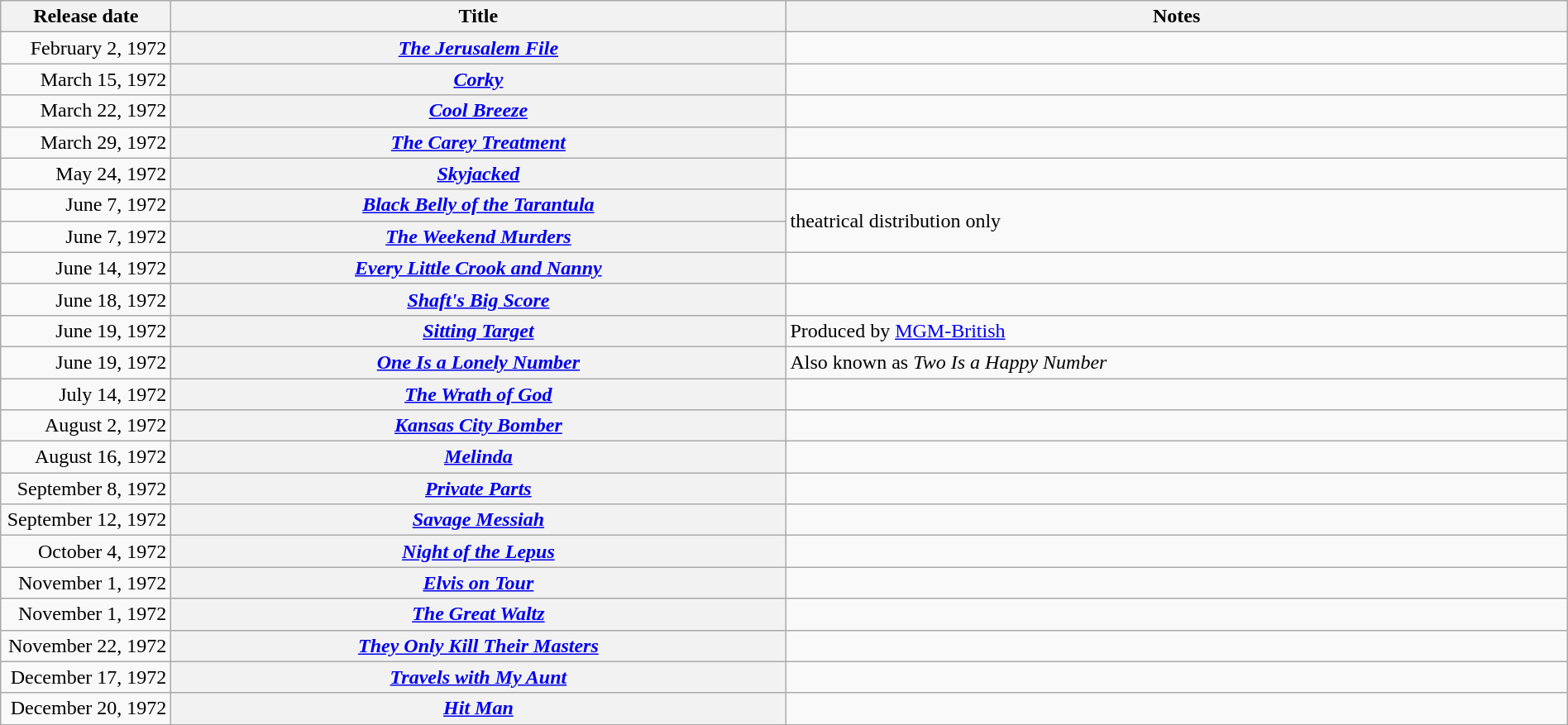<table class="wikitable sortable" style="width:100%;">
<tr>
<th scope="col" style="width:130px;">Release date</th>
<th>Title</th>
<th>Notes</th>
</tr>
<tr>
<td style="text-align:right;">February 2, 1972</td>
<th scope="row"><em><a href='#'>The Jerusalem File</a></em></th>
<td></td>
</tr>
<tr>
<td style="text-align:right;">March 15, 1972</td>
<th scope="row"><em><a href='#'>Corky</a></em></th>
<td></td>
</tr>
<tr>
<td style="text-align:right;">March 22, 1972</td>
<th scope="row"><em><a href='#'>Cool Breeze</a></em></th>
<td></td>
</tr>
<tr>
<td style="text-align:right;">March 29, 1972</td>
<th scope="row"><em><a href='#'>The Carey Treatment</a></em></th>
<td></td>
</tr>
<tr>
<td style="text-align:right;">May 24, 1972</td>
<th scope="row"><em><a href='#'>Skyjacked</a></em></th>
<td></td>
</tr>
<tr>
<td style="text-align:right;">June 7, 1972</td>
<th scope="row"><em><a href='#'>Black Belly of the Tarantula</a></em></th>
<td rowspan="2">theatrical distribution only</td>
</tr>
<tr>
<td style="text-align:right;">June 7, 1972</td>
<th scope="row"><em><a href='#'>The Weekend Murders</a></em></th>
</tr>
<tr>
<td style="text-align:right;">June 14, 1972</td>
<th scope="row"><em><a href='#'>Every Little Crook and Nanny</a></em></th>
<td></td>
</tr>
<tr>
<td style="text-align:right;">June 18, 1972</td>
<th scope="row"><em><a href='#'>Shaft's Big Score</a></em></th>
<td></td>
</tr>
<tr>
<td style="text-align:right;">June 19, 1972</td>
<th scope="row"><em><a href='#'>Sitting Target</a></em></th>
<td>Produced by <a href='#'>MGM-British</a></td>
</tr>
<tr>
<td style="text-align:right;">June 19, 1972</td>
<th scope="row"><em><a href='#'>One Is a Lonely Number</a></em></th>
<td>Also known as <em>Two Is a Happy Number</em></td>
</tr>
<tr>
<td style="text-align:right;">July 14, 1972</td>
<th scope="row"><em><a href='#'>The Wrath of God</a></em></th>
<td></td>
</tr>
<tr>
<td style="text-align:right;">August 2, 1972</td>
<th scope="row"><em><a href='#'>Kansas City Bomber</a></em></th>
<td></td>
</tr>
<tr>
<td style="text-align:right;">August 16, 1972</td>
<th scope="row"><em><a href='#'>Melinda</a></em></th>
<td></td>
</tr>
<tr>
<td style="text-align:right;">September 8, 1972</td>
<th scope="row"><em><a href='#'>Private Parts</a></em></th>
<td></td>
</tr>
<tr>
<td style="text-align:right;">September 12, 1972</td>
<th scope="row"><em><a href='#'>Savage Messiah</a></em></th>
<td></td>
</tr>
<tr>
<td style="text-align:right;">October 4, 1972</td>
<th scope="row"><em><a href='#'>Night of the Lepus</a></em></th>
<td></td>
</tr>
<tr>
<td style="text-align:right;">November 1, 1972</td>
<th scope="row"><em><a href='#'>Elvis on Tour</a></em></th>
<td></td>
</tr>
<tr>
<td style="text-align:right;">November 1, 1972</td>
<th scope="row"><em><a href='#'>The Great Waltz</a></em></th>
<td></td>
</tr>
<tr>
<td style="text-align:right;">November 22, 1972</td>
<th scope="row"><em><a href='#'>They Only Kill Their Masters</a></em></th>
<td></td>
</tr>
<tr>
<td style="text-align:right;">December 17, 1972</td>
<th scope="row"><em><a href='#'>Travels with My Aunt</a></em></th>
<td></td>
</tr>
<tr>
<td style="text-align:right;">December 20, 1972</td>
<th scope="row"><em><a href='#'>Hit Man</a></em></th>
<td></td>
</tr>
<tr>
</tr>
</table>
